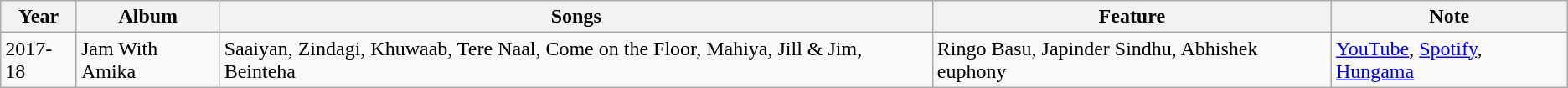<table class="wikitable">
<tr>
<th>Year</th>
<th>Album</th>
<th>Songs</th>
<th>Feature</th>
<th>Note</th>
</tr>
<tr>
<td>2017-18</td>
<td>Jam With Amika</td>
<td>Saaiyan, Zindagi, Khuwaab, Tere Naal, Come on the Floor, Mahiya, Jill & Jim, Beinteha</td>
<td>Ringo Basu, Japinder Sindhu, Abhishek euphony</td>
<td><a href='#'>YouTube</a>, <a href='#'>Spotify</a>, <a href='#'>Hungama</a></td>
</tr>
</table>
